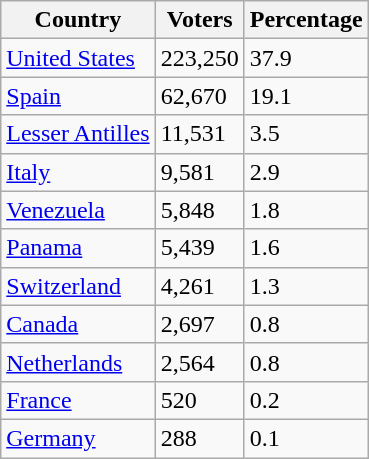<table class="wikitable sortable">
<tr>
<th scope="col">Country</th>
<th scope="col">Voters</th>
<th scope="col" class="unsortable">Percentage</th>
</tr>
<tr>
<td><a href='#'>United States</a></td>
<td>223,250</td>
<td>37.9</td>
</tr>
<tr>
<td><a href='#'>Spain</a></td>
<td>62,670</td>
<td>19.1</td>
</tr>
<tr>
<td><a href='#'>Lesser Antilles</a></td>
<td>11,531</td>
<td>3.5</td>
</tr>
<tr>
<td><a href='#'>Italy</a></td>
<td>9,581</td>
<td>2.9</td>
</tr>
<tr>
<td><a href='#'>Venezuela</a></td>
<td>5,848</td>
<td>1.8</td>
</tr>
<tr>
<td><a href='#'>Panama</a></td>
<td>5,439</td>
<td>1.6</td>
</tr>
<tr>
<td><a href='#'>Switzerland</a></td>
<td>4,261</td>
<td>1.3</td>
</tr>
<tr>
<td><a href='#'>Canada</a></td>
<td>2,697</td>
<td>0.8</td>
</tr>
<tr>
<td><a href='#'>Netherlands</a></td>
<td>2,564</td>
<td>0.8</td>
</tr>
<tr>
<td><a href='#'>France</a></td>
<td>520</td>
<td>0.2</td>
</tr>
<tr>
<td><a href='#'>Germany</a></td>
<td>288</td>
<td>0.1</td>
</tr>
</table>
